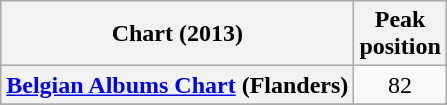<table class="wikitable sortable plainrowheaders" style="text-align:center">
<tr>
<th scope="col">Chart (2013)</th>
<th scope="col">Peak<br>position</th>
</tr>
<tr>
<th scope="row"><a href='#'>Belgian Albums Chart</a> (Flanders)</th>
<td>82</td>
</tr>
<tr>
</tr>
<tr>
</tr>
<tr>
</tr>
<tr>
</tr>
<tr>
</tr>
<tr>
</tr>
<tr>
</tr>
<tr>
</tr>
</table>
